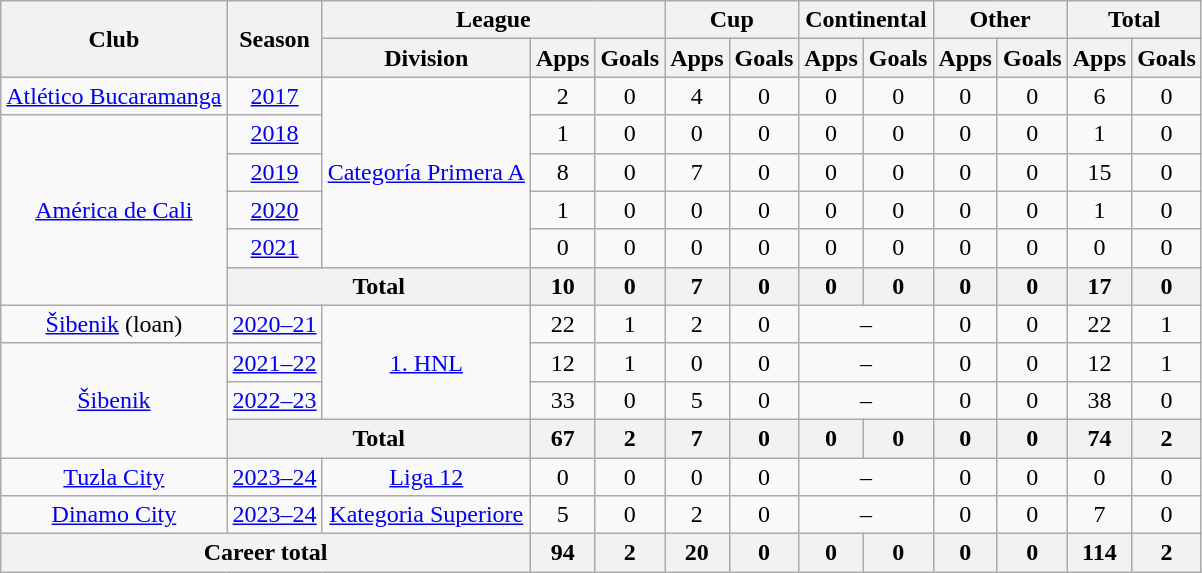<table class=wikitable style=text-align:center>
<tr>
<th rowspan=2>Club</th>
<th rowspan=2>Season</th>
<th colspan=3>League</th>
<th colspan=2>Cup</th>
<th colspan=2>Continental</th>
<th colspan=2>Other</th>
<th colspan=2>Total</th>
</tr>
<tr>
<th>Division</th>
<th>Apps</th>
<th>Goals</th>
<th>Apps</th>
<th>Goals</th>
<th>Apps</th>
<th>Goals</th>
<th>Apps</th>
<th>Goals</th>
<th>Apps</th>
<th>Goals</th>
</tr>
<tr>
<td><a href='#'>Atlético Bucaramanga</a></td>
<td><a href='#'>2017</a></td>
<td rowspan="5"><a href='#'>Categoría Primera A</a></td>
<td>2</td>
<td>0</td>
<td>4</td>
<td>0</td>
<td>0</td>
<td>0</td>
<td>0</td>
<td>0</td>
<td>6</td>
<td>0</td>
</tr>
<tr>
<td rowspan="5"><a href='#'>América de Cali</a></td>
<td><a href='#'>2018</a></td>
<td>1</td>
<td>0</td>
<td>0</td>
<td>0</td>
<td>0</td>
<td>0</td>
<td>0</td>
<td>0</td>
<td>1</td>
<td>0</td>
</tr>
<tr>
<td><a href='#'>2019</a></td>
<td>8</td>
<td>0</td>
<td>7</td>
<td>0</td>
<td>0</td>
<td>0</td>
<td>0</td>
<td>0</td>
<td>15</td>
<td>0</td>
</tr>
<tr>
<td><a href='#'>2020</a></td>
<td>1</td>
<td>0</td>
<td>0</td>
<td>0</td>
<td>0</td>
<td>0</td>
<td>0</td>
<td>0</td>
<td>1</td>
<td>0</td>
</tr>
<tr>
<td><a href='#'>2021</a></td>
<td>0</td>
<td>0</td>
<td>0</td>
<td>0</td>
<td>0</td>
<td>0</td>
<td>0</td>
<td>0</td>
<td>0</td>
<td>0</td>
</tr>
<tr>
<th colspan="2"><strong>Total</strong></th>
<th>10</th>
<th>0</th>
<th>7</th>
<th>0</th>
<th>0</th>
<th>0</th>
<th>0</th>
<th>0</th>
<th>17</th>
<th>0</th>
</tr>
<tr>
<td><a href='#'>Šibenik</a> (loan)</td>
<td><a href='#'>2020–21</a></td>
<td rowspan="3"><a href='#'>1. HNL</a></td>
<td>22</td>
<td>1</td>
<td>2</td>
<td>0</td>
<td colspan="2">–</td>
<td>0</td>
<td>0</td>
<td>22</td>
<td>1</td>
</tr>
<tr>
<td rowspan="3"><a href='#'>Šibenik</a></td>
<td><a href='#'>2021–22</a></td>
<td>12</td>
<td>1</td>
<td>0</td>
<td>0</td>
<td colspan="2">–</td>
<td>0</td>
<td>0</td>
<td>12</td>
<td>1</td>
</tr>
<tr>
<td><a href='#'>2022–23</a></td>
<td>33</td>
<td>0</td>
<td>5</td>
<td>0</td>
<td colspan="2">–</td>
<td>0</td>
<td>0</td>
<td>38</td>
<td>0</td>
</tr>
<tr>
<th colspan="2"><strong>Total</strong></th>
<th>67</th>
<th>2</th>
<th>7</th>
<th>0</th>
<th>0</th>
<th>0</th>
<th>0</th>
<th>0</th>
<th>74</th>
<th>2</th>
</tr>
<tr>
<td><a href='#'>Tuzla City</a></td>
<td><a href='#'>2023–24</a></td>
<td><a href='#'>Liga 12</a></td>
<td>0</td>
<td>0</td>
<td>0</td>
<td>0</td>
<td colspan="2">–</td>
<td>0</td>
<td>0</td>
<td>0</td>
<td>0</td>
</tr>
<tr>
<td><a href='#'>Dinamo City</a></td>
<td><a href='#'>2023–24</a></td>
<td><a href='#'>Kategoria Superiore</a></td>
<td>5</td>
<td>0</td>
<td>2</td>
<td>0</td>
<td colspan="2">–</td>
<td>0</td>
<td>0</td>
<td>7</td>
<td>0</td>
</tr>
<tr>
<th colspan="3"><strong>Career total</strong></th>
<th>94</th>
<th>2</th>
<th>20</th>
<th>0</th>
<th>0</th>
<th>0</th>
<th>0</th>
<th>0</th>
<th>114</th>
<th>2</th>
</tr>
</table>
